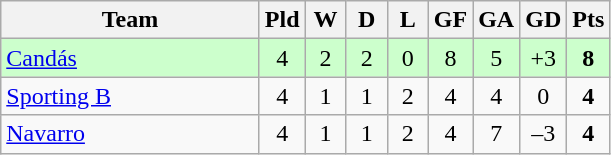<table class="wikitable" style="text-align: center;">
<tr>
<th width=165>Team</th>
<th width=20>Pld</th>
<th width=20>W</th>
<th width=20>D</th>
<th width=20>L</th>
<th width=20>GF</th>
<th width=20>GA</th>
<th width=20>GD</th>
<th width=20>Pts</th>
</tr>
<tr bgcolor=#ccffcc>
<td align=left><a href='#'>Candás</a></td>
<td>4</td>
<td>2</td>
<td>2</td>
<td>0</td>
<td>8</td>
<td>5</td>
<td>+3</td>
<td><strong>8</strong></td>
</tr>
<tr>
<td align=left><a href='#'>Sporting B</a></td>
<td>4</td>
<td>1</td>
<td>1</td>
<td>2</td>
<td>4</td>
<td>4</td>
<td>0</td>
<td><strong>4</strong></td>
</tr>
<tr>
<td align=left><a href='#'>Navarro</a></td>
<td>4</td>
<td>1</td>
<td>1</td>
<td>2</td>
<td>4</td>
<td>7</td>
<td>–3</td>
<td><strong>4</strong></td>
</tr>
</table>
